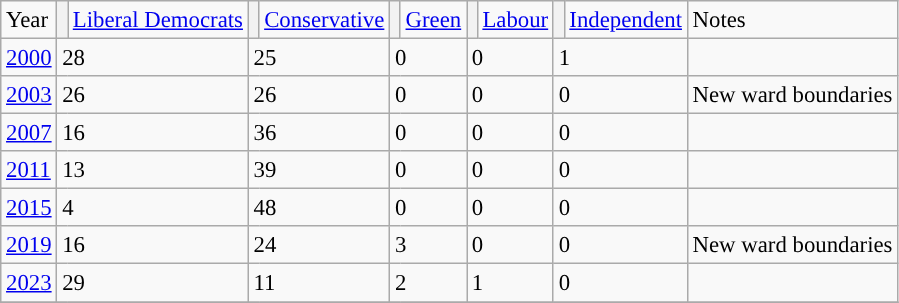<table class="wikitable" style="font-size: 95%; clear:both">
<tr>
<td>Year</td>
<th style="background-color: "></th>
<td><a href='#'>Liberal Democrats</a></td>
<th style="background-color: "></th>
<td><a href='#'>Conservative</a></td>
<th style="background-color: "></th>
<td><a href='#'>Green</a></td>
<th style="background-color: "></th>
<td><a href='#'>Labour</a></td>
<th style="background-color: "></th>
<td><a href='#'>Independent</a></td>
<td>Notes</td>
</tr>
<tr>
<td><a href='#'>2000</a></td>
<td colspan="2">28</td>
<td colspan="2">25</td>
<td colspan="2">0</td>
<td colspan="2">0</td>
<td colspan="2">1</td>
<td></td>
</tr>
<tr>
<td><a href='#'>2003</a></td>
<td colspan="2">26</td>
<td colspan="2">26</td>
<td colspan="2">0</td>
<td colspan="2">0</td>
<td colspan="2">0</td>
<td>New ward boundaries</td>
</tr>
<tr>
<td><a href='#'>2007</a></td>
<td colspan="2">16</td>
<td colspan="2">36</td>
<td colspan="2">0</td>
<td colspan="2">0</td>
<td colspan="2">0</td>
<td></td>
</tr>
<tr>
<td><a href='#'>2011</a></td>
<td colspan="2">13</td>
<td colspan="2">39</td>
<td colspan="2">0</td>
<td colspan="2">0</td>
<td colspan="2">0</td>
<td></td>
</tr>
<tr>
<td><a href='#'>2015</a></td>
<td colspan="2">4</td>
<td colspan="2">48</td>
<td colspan="2">0</td>
<td colspan="2">0</td>
<td colspan="2">0</td>
<td></td>
</tr>
<tr>
<td><a href='#'>2019</a></td>
<td colspan="2">16</td>
<td colspan="2">24</td>
<td colspan="2">3</td>
<td colspan="2">0</td>
<td colspan="2">0</td>
<td>New ward boundaries</td>
</tr>
<tr>
<td><a href='#'>2023</a></td>
<td colspan="2">29</td>
<td colspan="2">11</td>
<td colspan="2">2</td>
<td colspan="2">1</td>
<td colspan="2">0</td>
<td></td>
</tr>
<tr>
</tr>
</table>
